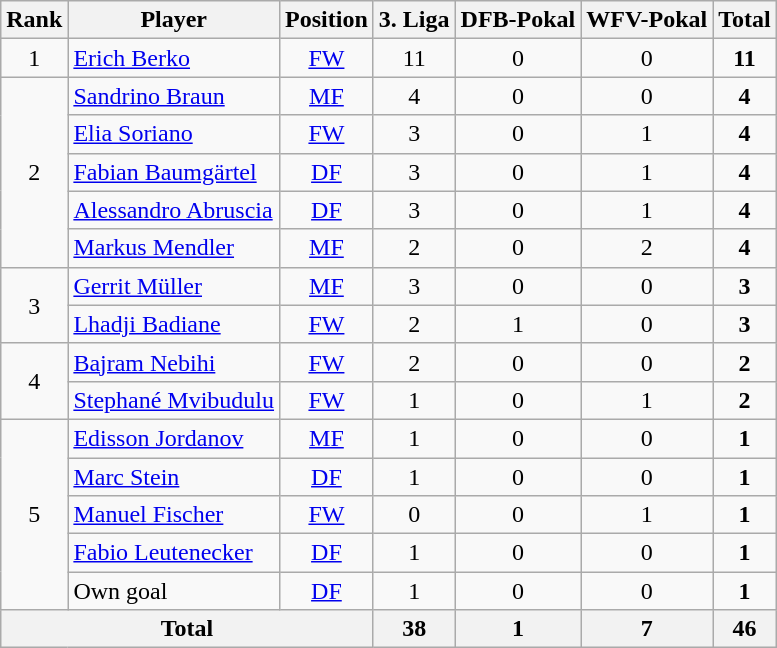<table class="wikitable">
<tr>
<th>Rank</th>
<th>Player</th>
<th>Position</th>
<th>3. Liga</th>
<th>DFB-Pokal</th>
<th>WFV-Pokal</th>
<th>Total</th>
</tr>
<tr>
<td align="center">1</td>
<td> <a href='#'>Erich Berko</a></td>
<td align="center"><a href='#'>FW</a></td>
<td align="center">11</td>
<td align="center">0</td>
<td align="center">0</td>
<td align="center"><strong>11</strong></td>
</tr>
<tr>
<td align="center" rowspan="5">2</td>
<td> <a href='#'>Sandrino Braun</a></td>
<td align="center"><a href='#'>MF</a></td>
<td align="center">4</td>
<td align="center">0</td>
<td align="center">0</td>
<td align="center"><strong>4</strong></td>
</tr>
<tr>
<td> <a href='#'>Elia Soriano</a></td>
<td align="center"><a href='#'>FW</a></td>
<td align="center">3</td>
<td align="center">0</td>
<td align="center">1</td>
<td align="center"><strong>4</strong></td>
</tr>
<tr>
<td> <a href='#'>Fabian Baumgärtel</a></td>
<td align="center"><a href='#'>DF</a></td>
<td align="center">3</td>
<td align="center">0</td>
<td align="center">1</td>
<td align="center"><strong>4</strong></td>
</tr>
<tr>
<td> <a href='#'>Alessandro Abruscia</a></td>
<td align="center"><a href='#'>DF</a></td>
<td align="center">3</td>
<td align="center">0</td>
<td align="center">1</td>
<td align="center"><strong>4</strong></td>
</tr>
<tr>
<td> <a href='#'>Markus Mendler</a></td>
<td align="center"><a href='#'>MF</a></td>
<td align="center">2</td>
<td align="center">0</td>
<td align="center">2</td>
<td align="center"><strong>4</strong></td>
</tr>
<tr>
<td align="center" rowspan="2">3</td>
<td> <a href='#'>Gerrit Müller</a></td>
<td align="center"><a href='#'>MF</a></td>
<td align="center">3</td>
<td align="center">0</td>
<td align="center">0</td>
<td align="center"><strong>3</strong></td>
</tr>
<tr>
<td> <a href='#'>Lhadji Badiane</a></td>
<td align="center"><a href='#'>FW</a></td>
<td align="center">2</td>
<td align="center">1</td>
<td align="center">0</td>
<td align="center"><strong>3</strong></td>
</tr>
<tr>
<td align="center" rowspan="2">4</td>
<td> <a href='#'>Bajram Nebihi</a></td>
<td align="center"><a href='#'>FW</a></td>
<td align="center">2</td>
<td align="center">0</td>
<td align="center">0</td>
<td align="center"><strong>2</strong></td>
</tr>
<tr>
<td> <a href='#'>Stephané Mvibudulu</a></td>
<td align="center"><a href='#'>FW</a></td>
<td align="center">1</td>
<td align="center">0</td>
<td align="center">1</td>
<td align="center"><strong>2</strong></td>
</tr>
<tr>
<td align="center" rowspan="5">5</td>
<td> <a href='#'>Edisson Jordanov</a></td>
<td align="center"><a href='#'>MF</a></td>
<td align="center">1</td>
<td align="center">0</td>
<td align="center">0</td>
<td align="center"><strong>1</strong></td>
</tr>
<tr>
<td> <a href='#'>Marc Stein</a></td>
<td align="center"><a href='#'>DF</a></td>
<td align="center">1</td>
<td align="center">0</td>
<td align="center">0</td>
<td align="center"><strong>1</strong></td>
</tr>
<tr>
<td> <a href='#'>Manuel Fischer</a></td>
<td align="center"><a href='#'>FW</a></td>
<td align="center">0</td>
<td align="center">0</td>
<td align="center">1</td>
<td align="center"><strong>1</strong></td>
</tr>
<tr>
<td> <a href='#'>Fabio Leutenecker</a></td>
<td align="center"><a href='#'>DF</a></td>
<td align="center">1</td>
<td align="center">0</td>
<td align="center">0</td>
<td align="center"><strong>1</strong></td>
</tr>
<tr>
<td>Own goal</td>
<td align="center"><a href='#'>DF</a></td>
<td align="center">1</td>
<td align="center">0</td>
<td align="center">0</td>
<td align="center"><strong>1</strong></td>
</tr>
<tr>
<th colspan="3">Total</th>
<th>38</th>
<th>1</th>
<th>7</th>
<th>46</th>
</tr>
</table>
